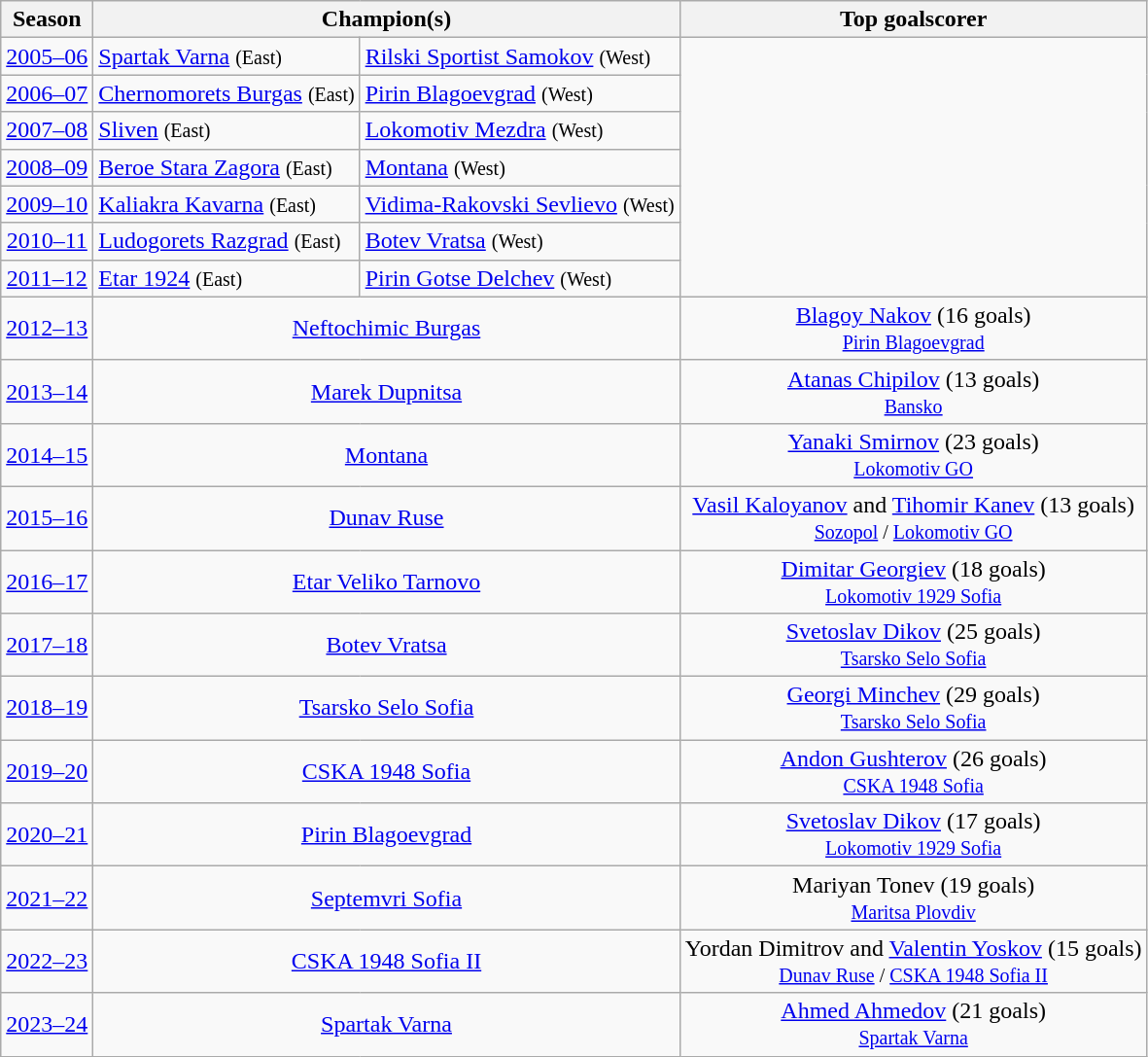<table class="wikitable" style="text-align:left;">
<tr>
<th>Season</th>
<th colspan="2">Champion(s)</th>
<th>Top goalscorer</th>
</tr>
<tr>
<td align="center"><a href='#'>2005–06</a></td>
<td><a href='#'>Spartak Varna</a> <small>(East)</small></td>
<td><a href='#'>Rilski Sportist Samokov</a> <small>(West)</small></td>
</tr>
<tr>
<td align="center"><a href='#'>2006–07</a></td>
<td><a href='#'>Chernomorets Burgas</a> <small>(East)</small></td>
<td><a href='#'>Pirin Blagoevgrad</a> <small>(West)</small></td>
</tr>
<tr>
<td align="center"><a href='#'>2007–08</a></td>
<td><a href='#'>Sliven</a> <small>(East)</small></td>
<td><a href='#'>Lokomotiv Mezdra</a> <small>(West)</small></td>
</tr>
<tr>
<td align="center"><a href='#'>2008–09</a></td>
<td><a href='#'>Beroe Stara Zagora</a> <small>(East)</small></td>
<td><a href='#'>Montana</a> <small>(West)</small></td>
</tr>
<tr>
<td align="center"><a href='#'>2009–10</a></td>
<td><a href='#'>Kaliakra Kavarna</a> <small>(East)</small></td>
<td><a href='#'>Vidima-Rakovski Sevlievo</a> <small>(West)</small></td>
</tr>
<tr>
<td align="center"><a href='#'>2010–11</a></td>
<td><a href='#'>Ludogorets Razgrad</a> <small>(East)</small></td>
<td><a href='#'>Botev Vratsa</a> <small>(West)</small></td>
</tr>
<tr>
<td align="center"><a href='#'>2011–12</a></td>
<td><a href='#'>Etar 1924</a> <small>(East)</small></td>
<td><a href='#'>Pirin Gotse Delchev</a> <small>(West)</small></td>
</tr>
<tr>
<td align="center"><a href='#'>2012–13</a></td>
<td colspan=2 style="text-align:center;"><a href='#'>Neftochimic Burgas</a></td>
<td colspan=2 style="text-align:center;"><a href='#'>Blagoy Nakov</a> (16 goals) <br><small><a href='#'>Pirin Blagoevgrad</a></small></td>
</tr>
<tr>
<td align="center"><a href='#'>2013–14</a></td>
<td colspan=2 style="text-align:center;"><a href='#'>Marek Dupnitsa</a></td>
<td colspan=2 style="text-align:center;"><a href='#'>Atanas Chipilov</a> (13 goals) <br><small><a href='#'>Bansko</a></small></td>
</tr>
<tr>
<td align="center"><a href='#'>2014–15</a></td>
<td colspan=2 style="text-align:center;"><a href='#'>Montana</a></td>
<td colspan=2 style="text-align:center;"><a href='#'>Yanaki Smirnov</a> (23 goals) <br><small><a href='#'>Lokomotiv GO</a></small></td>
</tr>
<tr>
<td align="center"><a href='#'>2015–16</a></td>
<td colspan=2 style="text-align:center;"><a href='#'>Dunav Ruse</a></td>
<td colspan=2 style="text-align:center;"><a href='#'>Vasil Kaloyanov</a> and <a href='#'>Tihomir Kanev</a> (13 goals) <br><small><a href='#'>Sozopol</a> / <a href='#'>Lokomotiv GO</a></small></td>
</tr>
<tr>
<td align="center"><a href='#'>2016–17</a></td>
<td colspan=2 style="text-align:center;"><a href='#'>Etar Veliko Tarnovo</a></td>
<td colspan=2 style="text-align:center;"><a href='#'>Dimitar Georgiev</a> (18 goals) <br><small><a href='#'>Lokomotiv 1929 Sofia</a></small></td>
</tr>
<tr>
<td align="center"><a href='#'>2017–18</a></td>
<td colspan=2 style="text-align:center;"><a href='#'>Botev Vratsa</a></td>
<td colspan=2 style="text-align:center;"><a href='#'>Svetoslav Dikov</a> (25 goals) <br><small><a href='#'>Tsarsko Selo Sofia</a></small></td>
</tr>
<tr>
<td align="center"><a href='#'>2018–19</a></td>
<td colspan=2 style="text-align:center;"><a href='#'>Tsarsko Selo Sofia</a></td>
<td colspan=2 style="text-align:center;"><a href='#'>Georgi Minchev</a> (29 goals) <br><small><a href='#'>Tsarsko Selo Sofia</a></small></td>
</tr>
<tr>
<td align="center"><a href='#'>2019–20</a></td>
<td colspan=2 style="text-align:center;"><a href='#'>CSKA 1948 Sofia</a></td>
<td colspan=2 style="text-align:center;"><a href='#'>Andon Gushterov</a> (26 goals) <br><small><a href='#'>CSKA 1948 Sofia</a></small></td>
</tr>
<tr>
<td align="center"><a href='#'>2020–21</a></td>
<td colspan=2 style="text-align:center;"><a href='#'>Pirin Blagoevgrad</a></td>
<td colspan=2 style="text-align:center;"><a href='#'>Svetoslav Dikov</a> (17 goals) <br><small><a href='#'>Lokomotiv 1929 Sofia</a></small></td>
</tr>
<tr>
<td align="center"><a href='#'>2021–22</a></td>
<td colspan=2 style="text-align:center;"><a href='#'>Septemvri Sofia</a></td>
<td colspan=2 style="text-align:center;">Mariyan Tonev (19 goals) <br><small><a href='#'>Maritsa Plovdiv</a></small></td>
</tr>
<tr>
<td align="center"><a href='#'>2022–23</a></td>
<td colspan=2 style="text-align:center;"><a href='#'>CSKA 1948 Sofia II</a></td>
<td colspan=2 style="text-align:center;">Yordan Dimitrov and <a href='#'>Valentin Yoskov</a> (15 goals) <br><small><a href='#'>Dunav Ruse</a> / <a href='#'>CSKA 1948 Sofia II</a></small></td>
</tr>
<tr>
<td align="center"><a href='#'>2023–24</a></td>
<td colspan=2 style="text-align:center;"><a href='#'>Spartak Varna</a></td>
<td colspan=2 style="text-align:center;"><a href='#'>Ahmed Ahmedov</a> (21 goals) <br><small><a href='#'>Spartak Varna</a></small></td>
</tr>
</table>
